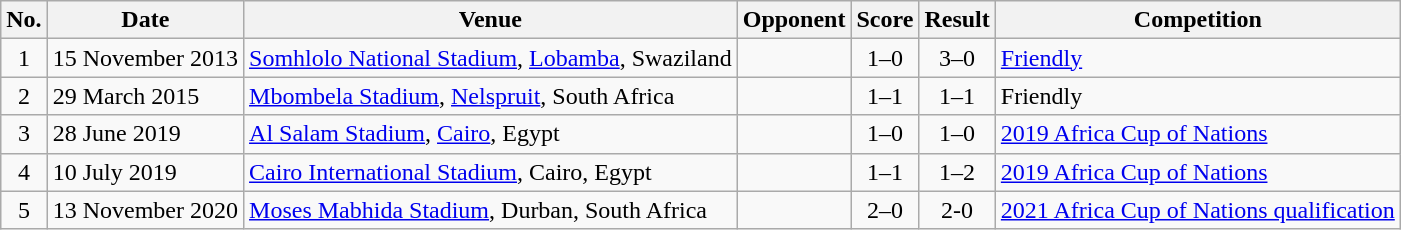<table class="wikitable sortable">
<tr>
<th scope="col">No.</th>
<th scope="col">Date</th>
<th scope="col">Venue</th>
<th scope="col">Opponent</th>
<th scope="col">Score</th>
<th scope="col">Result</th>
<th scope="col">Competition</th>
</tr>
<tr>
<td align="center">1</td>
<td>15 November 2013</td>
<td><a href='#'>Somhlolo National Stadium</a>, <a href='#'>Lobamba</a>, Swaziland</td>
<td></td>
<td align="center">1–0</td>
<td align="center">3–0</td>
<td><a href='#'>Friendly</a></td>
</tr>
<tr>
<td align="center">2</td>
<td>29 March 2015</td>
<td><a href='#'>Mbombela Stadium</a>, <a href='#'>Nelspruit</a>, South Africa</td>
<td></td>
<td align="center">1–1</td>
<td align="center">1–1</td>
<td>Friendly</td>
</tr>
<tr>
<td align="center">3</td>
<td>28 June 2019</td>
<td><a href='#'>Al Salam Stadium</a>, <a href='#'>Cairo</a>, Egypt</td>
<td></td>
<td align="center">1–0</td>
<td align="center">1–0</td>
<td><a href='#'>2019 Africa Cup of Nations</a></td>
</tr>
<tr>
<td align="center">4</td>
<td>10 July 2019</td>
<td><a href='#'>Cairo International Stadium</a>, Cairo, Egypt</td>
<td></td>
<td align="center">1–1</td>
<td align="center">1–2</td>
<td><a href='#'>2019 Africa Cup of Nations</a></td>
</tr>
<tr>
<td align="center">5</td>
<td>13 November 2020</td>
<td><a href='#'>Moses Mabhida Stadium</a>, Durban, South Africa</td>
<td></td>
<td align="center">2–0</td>
<td align="center">2-0</td>
<td><a href='#'>2021 Africa Cup of Nations qualification</a></td>
</tr>
</table>
